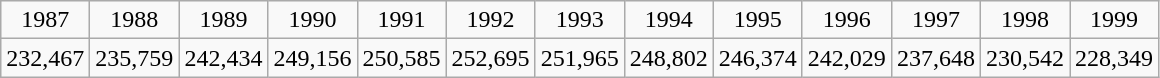<table class="wikitable" style="text-align:center">
<tr>
<td>1987</td>
<td>1988</td>
<td>1989</td>
<td>1990</td>
<td>1991</td>
<td>1992</td>
<td>1993</td>
<td>1994</td>
<td>1995</td>
<td>1996</td>
<td>1997</td>
<td>1998</td>
<td>1999</td>
</tr>
<tr>
<td>232,467</td>
<td>235,759</td>
<td>242,434</td>
<td>249,156</td>
<td>250,585</td>
<td>252,695</td>
<td>251,965</td>
<td>248,802</td>
<td>246,374</td>
<td>242,029</td>
<td>237,648</td>
<td>230,542</td>
<td>228,349</td>
</tr>
</table>
